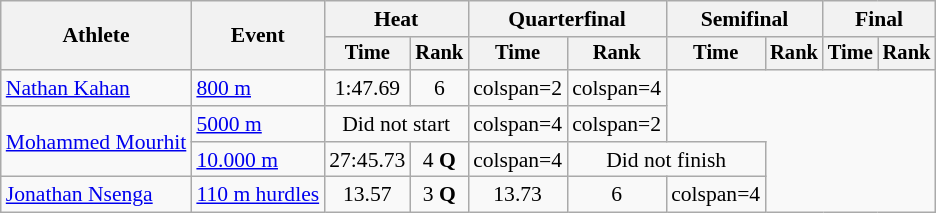<table class=wikitable style="font-size:90%; text-align:center">
<tr>
<th rowspan=2>Athlete</th>
<th rowspan=2>Event</th>
<th colspan=2>Heat</th>
<th colspan=2>Quarterfinal</th>
<th colspan=2>Semifinal</th>
<th colspan=2>Final</th>
</tr>
<tr style=font-size:95%>
<th>Time</th>
<th>Rank</th>
<th>Time</th>
<th>Rank</th>
<th>Time</th>
<th>Rank</th>
<th>Time</th>
<th>Rank</th>
</tr>
<tr>
<td align=left><a href='#'>Nathan Kahan</a></td>
<td align=left><a href='#'>800 m</a></td>
<td>1:47.69</td>
<td>6</td>
<td>colspan=2 </td>
<td>colspan=4 </td>
</tr>
<tr>
<td align=left rowspan=2><a href='#'>Mohammed Mourhit</a></td>
<td align=left><a href='#'>5000 m</a></td>
<td colspan=2>Did not start</td>
<td>colspan=4 </td>
<td>colspan=2 </td>
</tr>
<tr>
<td align=left><a href='#'>10.000 m</a></td>
<td>27:45.73</td>
<td>4 <strong>Q</strong></td>
<td>colspan=4 </td>
<td colspan=2>Did not finish</td>
</tr>
<tr>
<td align=left><a href='#'>Jonathan Nsenga</a></td>
<td align=left><a href='#'>110 m hurdles</a></td>
<td>13.57</td>
<td>3 <strong>Q</strong></td>
<td>13.73</td>
<td>6</td>
<td>colspan=4 </td>
</tr>
</table>
